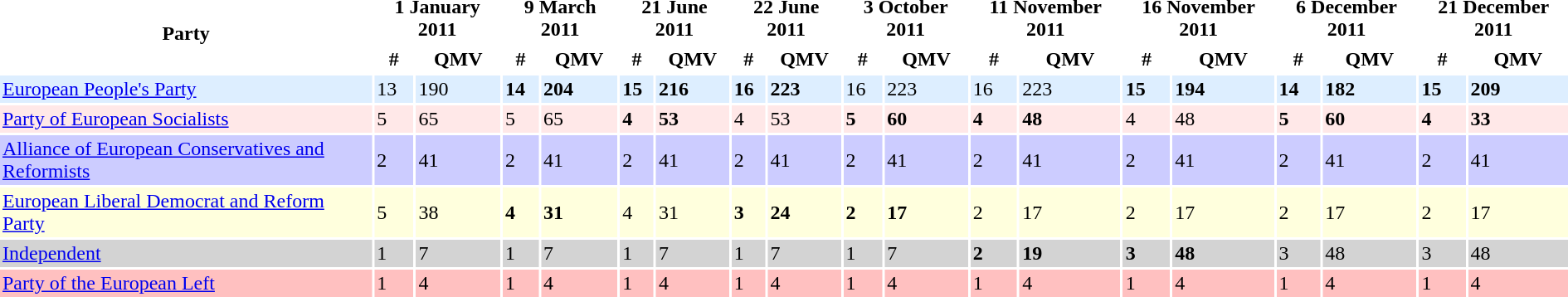<table border=0 cellpadding=2 cellspacing=2>
<tr ----bgcolor=lightgrey>
<th rowspan=2>Party</th>
<th colspan=2>1 January 2011</th>
<th colspan=2>9 March 2011</th>
<th colspan=2>21 June 2011</th>
<th colspan=2>22 June 2011</th>
<th colspan=2>3 October 2011</th>
<th colspan=2>11 November 2011</th>
<th colspan=2>16 November 2011</th>
<th colspan=2>6 December 2011</th>
<th colspan=2>21 December 2011</th>
</tr>
<tr ----bgcolor=lightgrey>
<th>#</th>
<th>QMV</th>
<th>#</th>
<th>QMV</th>
<th>#</th>
<th>QMV</th>
<th>#</th>
<th>QMV</th>
<th>#</th>
<th>QMV</th>
<th>#</th>
<th>QMV</th>
<th>#</th>
<th>QMV</th>
<th>#</th>
<th>QMV</th>
<th>#</th>
<th>QMV</th>
</tr>
<tr ---- bgcolor=#DDEEFF>
<td><a href='#'>European People's Party</a></td>
<td>13</td>
<td>190</td>
<td><strong>14</strong></td>
<td><strong>204</strong></td>
<td><strong>15</strong></td>
<td><strong>216</strong></td>
<td><strong>16</strong></td>
<td><strong>223</strong></td>
<td>16</td>
<td>223</td>
<td>16</td>
<td>223</td>
<td><strong>15</strong></td>
<td><strong>194</strong></td>
<td><strong>14</strong></td>
<td><strong>182</strong></td>
<td><strong>15</strong></td>
<td><strong>209</strong></td>
</tr>
<tr ---- bgcolor=#FFE8E8>
<td><a href='#'>Party of European Socialists</a></td>
<td>5</td>
<td>65</td>
<td>5</td>
<td>65</td>
<td><strong>4</strong></td>
<td><strong>53</strong></td>
<td>4</td>
<td>53</td>
<td><strong>5</strong></td>
<td><strong>60</strong></td>
<td><strong>4</strong></td>
<td><strong>48</strong></td>
<td>4</td>
<td>48</td>
<td><strong>5</strong></td>
<td><strong>60</strong></td>
<td><strong>4</strong></td>
<td><strong>33</strong></td>
</tr>
<tr ---- bgcolor=#CCCCFF>
<td><a href='#'>Alliance of European Conservatives and Reformists</a></td>
<td>2</td>
<td>41</td>
<td>2</td>
<td>41</td>
<td>2</td>
<td>41</td>
<td>2</td>
<td>41</td>
<td>2</td>
<td>41</td>
<td>2</td>
<td>41</td>
<td>2</td>
<td>41</td>
<td>2</td>
<td>41</td>
<td>2</td>
<td>41</td>
</tr>
<tr ---- bgcolor=#FFFFDD>
<td><a href='#'>European Liberal Democrat and Reform Party</a></td>
<td>5</td>
<td>38</td>
<td><strong>4</strong></td>
<td><strong>31</strong></td>
<td>4</td>
<td>31</td>
<td><strong>3</strong></td>
<td><strong>24</strong></td>
<td><strong>2</strong></td>
<td><strong>17</strong></td>
<td>2</td>
<td>17</td>
<td>2</td>
<td>17</td>
<td>2</td>
<td>17</td>
<td>2</td>
<td>17</td>
</tr>
<tr ---- bgcolor=lightgrey>
<td><a href='#'>Independent</a></td>
<td>1</td>
<td>7</td>
<td>1</td>
<td>7</td>
<td>1</td>
<td>7</td>
<td>1</td>
<td>7</td>
<td>1</td>
<td>7</td>
<td><strong>2</strong></td>
<td><strong>19</strong></td>
<td><strong>3</strong></td>
<td><strong>48</strong></td>
<td>3</td>
<td>48</td>
<td>3</td>
<td>48</td>
</tr>
<tr ---- bgcolor=#FFC0C0>
<td><a href='#'>Party of the European Left</a></td>
<td>1</td>
<td>4</td>
<td>1</td>
<td>4</td>
<td>1</td>
<td>4</td>
<td>1</td>
<td>4</td>
<td>1</td>
<td>4</td>
<td>1</td>
<td>4</td>
<td>1</td>
<td>4</td>
<td>1</td>
<td>4</td>
<td>1</td>
<td>4</td>
</tr>
</table>
